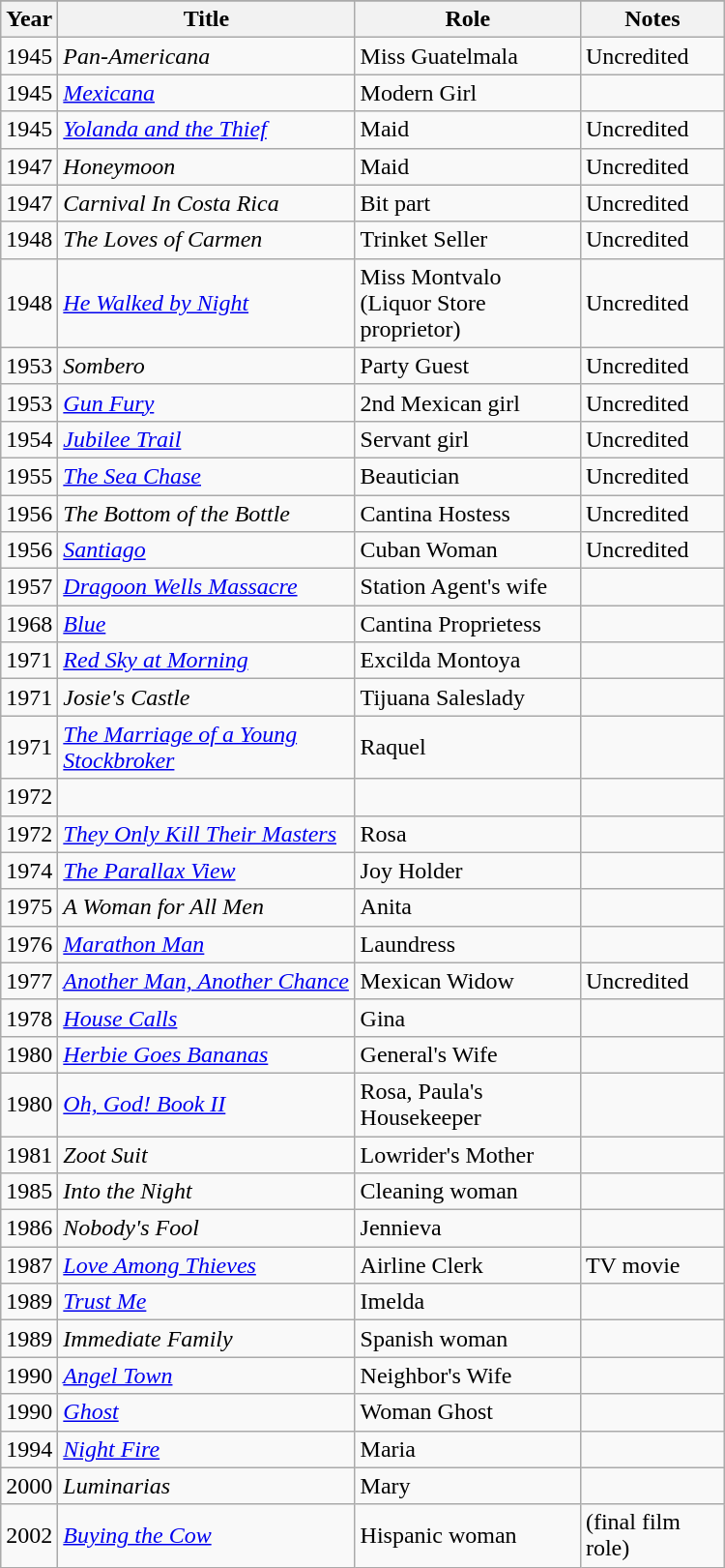<table class= "wikitable sortable" width= 500px>
<tr>
</tr>
<tr>
<th>Year</th>
<th>Title</th>
<th>Role</th>
<th>Notes</th>
</tr>
<tr>
<td>1945</td>
<td><em>Pan-Americana</em></td>
<td>Miss Guatelmala</td>
<td>Uncredited</td>
</tr>
<tr>
<td>1945</td>
<td><em><a href='#'>Mexicana</a></em></td>
<td>Modern Girl</td>
<td></td>
</tr>
<tr>
<td>1945</td>
<td><em><a href='#'>Yolanda and the Thief</a></em></td>
<td>Maid</td>
<td>Uncredited</td>
</tr>
<tr>
<td>1947</td>
<td><em>Honeymoon</em></td>
<td>Maid</td>
<td>Uncredited</td>
</tr>
<tr>
<td>1947</td>
<td><em>Carnival In Costa Rica</em></td>
<td>Bit part</td>
<td>Uncredited</td>
</tr>
<tr>
<td>1948</td>
<td><em>The Loves of Carmen</em></td>
<td>Trinket Seller</td>
<td>Uncredited</td>
</tr>
<tr>
<td>1948</td>
<td><em><a href='#'>He Walked by Night</a></em></td>
<td>Miss Montvalo<br>(Liquor Store proprietor)</td>
<td>Uncredited</td>
</tr>
<tr>
<td>1953</td>
<td><em>Sombero</em></td>
<td>Party Guest</td>
<td>Uncredited</td>
</tr>
<tr>
<td>1953</td>
<td><em><a href='#'>Gun Fury</a></em></td>
<td>2nd Mexican girl</td>
<td>Uncredited</td>
</tr>
<tr>
<td>1954</td>
<td><em><a href='#'>Jubilee Trail</a></em></td>
<td>Servant girl</td>
<td>Uncredited</td>
</tr>
<tr>
<td>1955</td>
<td><em><a href='#'>The Sea Chase</a></em></td>
<td>Beautician</td>
<td>Uncredited</td>
</tr>
<tr>
<td>1956</td>
<td><em>The Bottom of the Bottle</em></td>
<td>Cantina Hostess</td>
<td>Uncredited</td>
</tr>
<tr>
<td>1956</td>
<td><em><a href='#'>Santiago</a></em></td>
<td>Cuban Woman</td>
<td>Uncredited</td>
</tr>
<tr>
<td>1957</td>
<td><em><a href='#'>Dragoon Wells Massacre</a></em></td>
<td>Station Agent's wife</td>
<td></td>
</tr>
<tr>
<td>1968</td>
<td><em><a href='#'>Blue</a></em></td>
<td>Cantina Proprietess</td>
<td></td>
</tr>
<tr>
<td>1971</td>
<td><em><a href='#'>Red Sky at Morning</a></em></td>
<td>Excilda Montoya</td>
<td></td>
</tr>
<tr>
<td>1971</td>
<td><em>Josie's Castle</em></td>
<td>Tijuana Saleslady</td>
<td></td>
</tr>
<tr>
<td>1971</td>
<td><em><a href='#'>The Marriage of a Young Stockbroker</a></em></td>
<td>Raquel</td>
<td></td>
</tr>
<tr>
<td>1972</td>
<td></td>
<td></td>
<td></td>
</tr>
<tr>
<td>1972</td>
<td><em><a href='#'>They Only Kill Their Masters</a></em></td>
<td>Rosa</td>
<td></td>
</tr>
<tr>
<td>1974</td>
<td><em><a href='#'>The Parallax View</a></em></td>
<td>Joy Holder</td>
<td></td>
</tr>
<tr>
<td>1975</td>
<td><em>A Woman for All Men</em></td>
<td>Anita</td>
<td></td>
</tr>
<tr>
<td>1976</td>
<td><em><a href='#'>Marathon Man</a></em></td>
<td>Laundress</td>
<td></td>
</tr>
<tr>
<td>1977</td>
<td><em><a href='#'>Another Man, Another Chance</a></em></td>
<td>Mexican Widow</td>
<td>Uncredited</td>
</tr>
<tr>
<td>1978</td>
<td><em><a href='#'>House Calls</a></em></td>
<td>Gina</td>
<td></td>
</tr>
<tr>
<td>1980</td>
<td><em><a href='#'>Herbie Goes Bananas</a></em></td>
<td>General's Wife</td>
<td></td>
</tr>
<tr>
<td>1980</td>
<td><em><a href='#'>Oh, God! Book II</a></em></td>
<td>Rosa, Paula's Housekeeper</td>
<td></td>
</tr>
<tr>
<td>1981</td>
<td><em>Zoot Suit</em></td>
<td>Lowrider's Mother</td>
<td></td>
</tr>
<tr>
<td>1985</td>
<td><em>Into the Night</em></td>
<td>Cleaning woman</td>
<td></td>
</tr>
<tr>
<td>1986</td>
<td><em>Nobody's Fool</em></td>
<td>Jennieva</td>
<td></td>
</tr>
<tr>
<td>1987</td>
<td><em><a href='#'>Love Among Thieves</a></em></td>
<td>Airline Clerk</td>
<td>TV movie</td>
</tr>
<tr>
<td>1989</td>
<td><em><a href='#'>Trust Me</a></em></td>
<td>Imelda</td>
<td></td>
</tr>
<tr>
<td>1989</td>
<td><em>Immediate Family</em></td>
<td>Spanish woman</td>
<td></td>
</tr>
<tr>
<td>1990</td>
<td><em><a href='#'>Angel Town</a></em></td>
<td>Neighbor's Wife</td>
<td></td>
</tr>
<tr>
<td>1990</td>
<td><em><a href='#'>Ghost</a></em></td>
<td>Woman Ghost</td>
<td></td>
</tr>
<tr>
<td>1994</td>
<td><em><a href='#'>Night Fire</a></em></td>
<td>Maria</td>
<td></td>
</tr>
<tr>
<td>2000</td>
<td><em>Luminarias</em></td>
<td>Mary</td>
<td></td>
</tr>
<tr>
<td>2002</td>
<td><em><a href='#'>Buying the Cow</a></em></td>
<td>Hispanic woman</td>
<td>(final film role)</td>
</tr>
</table>
